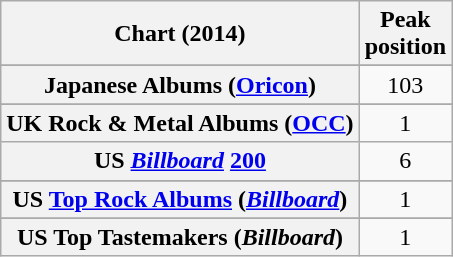<table class="wikitable sortable plainrowheaders" style="text-align:center;">
<tr>
<th scope="col">Chart (2014)</th>
<th scope="col">Peak<br>position</th>
</tr>
<tr>
</tr>
<tr>
</tr>
<tr>
</tr>
<tr>
</tr>
<tr>
</tr>
<tr>
</tr>
<tr>
</tr>
<tr>
</tr>
<tr>
</tr>
<tr>
</tr>
<tr>
</tr>
<tr>
</tr>
<tr>
<th scope="row">Japanese Albums (<a href='#'>Oricon</a>)</th>
<td>103</td>
</tr>
<tr>
</tr>
<tr>
</tr>
<tr>
</tr>
<tr>
</tr>
<tr>
</tr>
<tr>
</tr>
<tr>
</tr>
<tr>
<th scope="row">UK Rock & Metal Albums (<a href='#'>OCC</a>)</th>
<td>1</td>
</tr>
<tr>
<th scope="row">US <em><a href='#'>Billboard</a></em> <a href='#'>200</a></th>
<td>6</td>
</tr>
<tr>
</tr>
<tr>
<th scope="row">US <a href='#'>Top Rock Albums</a> (<em><a href='#'>Billboard</a></em>)</th>
<td>1</td>
</tr>
<tr>
</tr>
<tr>
<th scope="row">US Top Tastemakers (<em>Billboard</em>)</th>
<td align="center">1</td>
</tr>
</table>
